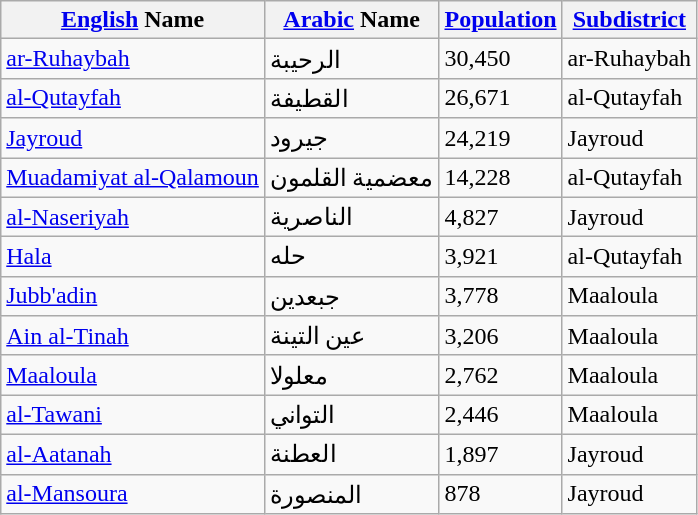<table class="wikitable sortable">
<tr>
<th><a href='#'>English</a> Name</th>
<th><a href='#'>Arabic</a> Name</th>
<th><a href='#'>Population</a></th>
<th><a href='#'>Subdistrict</a></th>
</tr>
<tr>
<td><a href='#'>ar-Ruhaybah</a></td>
<td>الرحيبة</td>
<td>30,450</td>
<td>ar-Ruhaybah</td>
</tr>
<tr>
<td><a href='#'>al-Qutayfah</a></td>
<td>القطيفة</td>
<td>26,671</td>
<td>al-Qutayfah</td>
</tr>
<tr>
<td><a href='#'>Jayroud</a></td>
<td>جيرود</td>
<td>24,219</td>
<td>Jayroud</td>
</tr>
<tr>
<td><a href='#'>Muadamiyat al-Qalamoun</a></td>
<td>معضمية القلمون</td>
<td>14,228</td>
<td>al-Qutayfah</td>
</tr>
<tr>
<td><a href='#'>al-Naseriyah</a></td>
<td>الناصرية</td>
<td>4,827</td>
<td>Jayroud</td>
</tr>
<tr>
<td><a href='#'>Hala</a></td>
<td>حله</td>
<td>3,921</td>
<td>al-Qutayfah</td>
</tr>
<tr>
<td><a href='#'>Jubb'adin</a></td>
<td>جبعدين</td>
<td>3,778</td>
<td>Maaloula</td>
</tr>
<tr>
<td><a href='#'>Ain al-Tinah</a></td>
<td>عين التينة</td>
<td>3,206</td>
<td>Maaloula</td>
</tr>
<tr>
<td><a href='#'>Maaloula</a></td>
<td>معلولا</td>
<td>2,762</td>
<td>Maaloula</td>
</tr>
<tr>
<td><a href='#'>al-Tawani</a></td>
<td>التواني</td>
<td>2,446</td>
<td>Maaloula</td>
</tr>
<tr>
<td><a href='#'>al-Aatanah</a></td>
<td>العطنة</td>
<td>1,897</td>
<td>Jayroud</td>
</tr>
<tr>
<td><a href='#'>al-Mansoura</a></td>
<td>المنصورة</td>
<td>878</td>
<td>Jayroud</td>
</tr>
</table>
